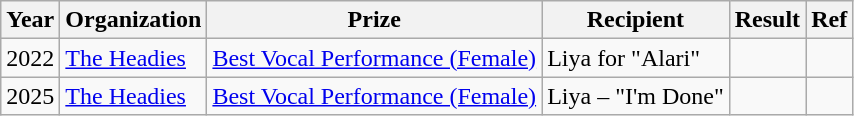<table class="wikitable">
<tr>
<th>Year</th>
<th>Organization</th>
<th>Prize</th>
<th>Recipient</th>
<th>Result</th>
<th>Ref</th>
</tr>
<tr>
<td>2022</td>
<td><a href='#'>The Headies</a></td>
<td><a href='#'>Best Vocal Performance (Female)</a></td>
<td>Liya for "Alari"</td>
<td></td>
<td></td>
</tr>
<tr>
<td>2025</td>
<td><a href='#'>The Headies</a></td>
<td><a href='#'>Best Vocal Performance (Female)</a></td>
<td>Liya – "I'm Done"</td>
<td></td>
<td></td>
</tr>
</table>
